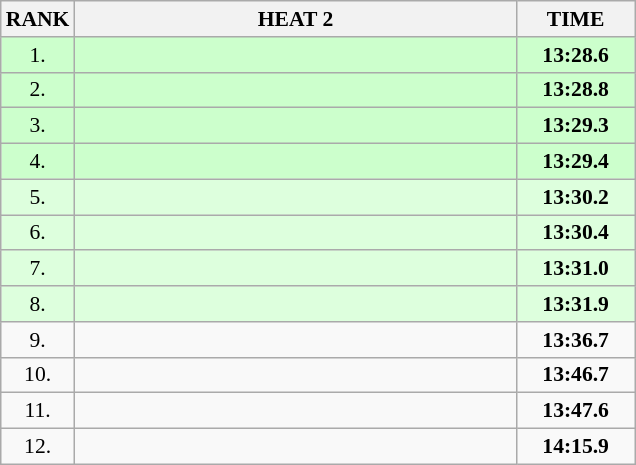<table class="wikitable" style="border-collapse: collapse; font-size: 90%;">
<tr>
<th>RANK</th>
<th style="width: 20em">HEAT 2</th>
<th style="width: 5em">TIME</th>
</tr>
<tr style="background:#ccffcc;">
<td align="center">1.</td>
<td></td>
<td align="center"><strong>13:28.6</strong></td>
</tr>
<tr style="background:#ccffcc;">
<td align="center">2.</td>
<td></td>
<td align="center"><strong>13:28.8</strong></td>
</tr>
<tr style="background:#ccffcc;">
<td align="center">3.</td>
<td></td>
<td align="center"><strong>13:29.3</strong></td>
</tr>
<tr style="background:#ccffcc;">
<td align="center">4.</td>
<td></td>
<td align="center"><strong>13:29.4</strong></td>
</tr>
<tr style="background:#ddffdd;">
<td align="center">5.</td>
<td></td>
<td align="center"><strong>13:30.2</strong></td>
</tr>
<tr style="background:#ddffdd;">
<td align="center">6.</td>
<td></td>
<td align="center"><strong>13:30.4</strong></td>
</tr>
<tr style="background:#ddffdd;">
<td align="center">7.</td>
<td></td>
<td align="center"><strong>13:31.0</strong></td>
</tr>
<tr style="background:#ddffdd;">
<td align="center">8.</td>
<td></td>
<td align="center"><strong>13:31.9</strong></td>
</tr>
<tr>
<td align="center">9.</td>
<td></td>
<td align="center"><strong>13:36.7   </strong></td>
</tr>
<tr>
<td align="center">10.</td>
<td></td>
<td align="center"><strong>13:46.7   </strong></td>
</tr>
<tr>
<td align="center">11.</td>
<td></td>
<td align="center"><strong>13:47.6   </strong></td>
</tr>
<tr>
<td align="center">12.</td>
<td></td>
<td align="center"><strong>14:15.9 </strong></td>
</tr>
</table>
